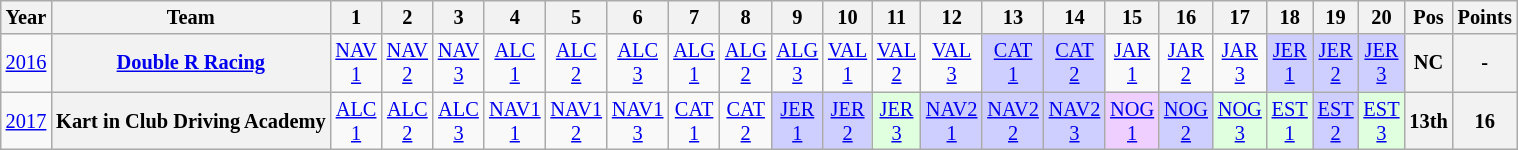<table class="wikitable" style="text-align:center; font-size:85%">
<tr>
<th>Year</th>
<th>Team</th>
<th>1</th>
<th>2</th>
<th>3</th>
<th>4</th>
<th>5</th>
<th>6</th>
<th>7</th>
<th>8</th>
<th>9</th>
<th>10</th>
<th>11</th>
<th>12</th>
<th>13</th>
<th>14</th>
<th>15</th>
<th>16</th>
<th>17</th>
<th>18</th>
<th>19</th>
<th>20</th>
<th>Pos</th>
<th>Points</th>
</tr>
<tr>
<td><a href='#'>2016</a></td>
<th nowrap><a href='#'>Double R Racing</a></th>
<td><a href='#'>NAV<br>1</a></td>
<td><a href='#'>NAV<br>2</a></td>
<td><a href='#'>NAV<br>3</a></td>
<td><a href='#'>ALC<br>1</a></td>
<td><a href='#'>ALC<br>2</a></td>
<td><a href='#'>ALC<br>3</a></td>
<td><a href='#'>ALG<br>1</a></td>
<td><a href='#'>ALG<br>2</a></td>
<td><a href='#'>ALG<br>3</a></td>
<td><a href='#'>VAL<br>1</a></td>
<td><a href='#'>VAL<br>2</a></td>
<td><a href='#'>VAL<br>3</a></td>
<td style="background:#CFCFFF"><a href='#'>CAT<br>1</a><br></td>
<td style="background:#CFCFFF"><a href='#'>CAT<br>2</a><br></td>
<td><a href='#'>JAR<br>1</a></td>
<td><a href='#'>JAR<br>2</a></td>
<td><a href='#'>JAR<br>3</a></td>
<td style="background:#CFCFFF"><a href='#'>JER<br>1</a><br></td>
<td style="background:#CFCFFF"><a href='#'>JER<br>2</a><br></td>
<td style="background:#CFCFFF"><a href='#'>JER<br>3</a><br></td>
<th>NC</th>
<th>-</th>
</tr>
<tr>
<td><a href='#'>2017</a></td>
<th nowrap>Kart in Club Driving Academy</th>
<td><a href='#'>ALC<br>1</a></td>
<td><a href='#'>ALC<br>2</a></td>
<td><a href='#'>ALC<br>3</a></td>
<td><a href='#'>NAV1<br>1</a></td>
<td><a href='#'>NAV1<br>2</a></td>
<td><a href='#'>NAV1<br>3</a></td>
<td><a href='#'>CAT<br>1</a></td>
<td><a href='#'>CAT<br>2</a></td>
<td style="background:#CFCFFF"><a href='#'>JER<br>1</a><br></td>
<td style="background:#CFCFFF"><a href='#'>JER<br>2</a><br></td>
<td style="background:#DFFFDF"><a href='#'>JER<br>3</a><br></td>
<td style="background:#CFCFFF"><a href='#'>NAV2<br>1</a><br></td>
<td style="background:#CFCFFF"><a href='#'>NAV2<br>2</a><br></td>
<td style="background:#CFCFFF"><a href='#'>NAV2<br>3</a><br></td>
<td style="background:#EFCFFF"><a href='#'>NOG<br>1</a><br></td>
<td style="background:#CFCFFF"><a href='#'>NOG<br>2</a><br></td>
<td style="background:#DFFFDF"><a href='#'>NOG<br>3</a><br></td>
<td style="background:#DFFFDF"><a href='#'>EST<br>1</a><br></td>
<td style="background:#CFCFFF"><a href='#'>EST<br>2</a><br></td>
<td style="background:#DFFFDF"><a href='#'>EST<br>3</a><br></td>
<th>13th</th>
<th>16</th>
</tr>
</table>
